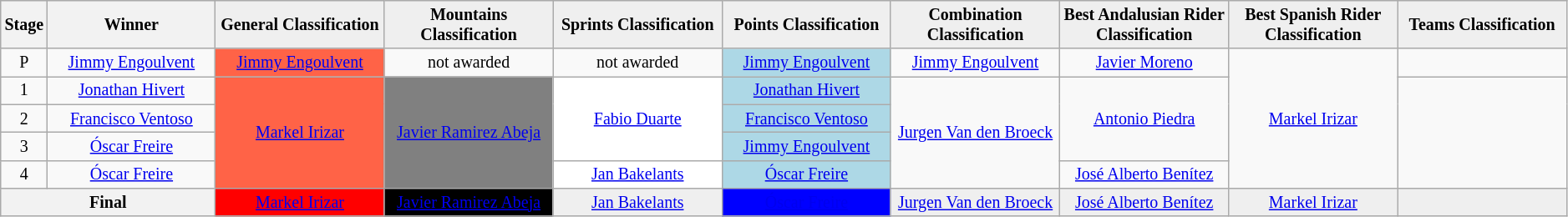<table class="wikitable" style="text-align: center; font-size:smaller;">
<tr style="background:#efefef;">
<th style="width:1%;">Stage</th>
<th style="width:11%;">Winner</th>
<th style="background:#efefef; width:11%;">General Classification<br></th>
<th style="background:#efefef; width:11%;">Mountains Classification<br></th>
<th style="background:#efefef; width:11%;">Sprints Classification<br></th>
<th style="background:#efefef; width:11%;">Points Classification<br></th>
<th style="background:#efefef; width:11%;">Combination Classification</th>
<th style="background:#efefef; width:11%;">Best Andalusian Rider Classification</th>
<th style="background:#efefef; width:11%;">Best Spanish Rider Classification</th>
<th style="background:#efefef; width:11%;">Teams Classification</th>
</tr>
<tr>
<td>P</td>
<td><a href='#'>Jimmy Engoulvent</a></td>
<td style="background:tomato;"><a href='#'>Jimmy Engoulvent</a></td>
<td>not awarded</td>
<td>not awarded</td>
<td style="background:lightblue;"><a href='#'>Jimmy Engoulvent</a></td>
<td><a href='#'>Jimmy Engoulvent</a></td>
<td><a href='#'>Javier Moreno</a></td>
<td rowspan="5"><a href='#'>Markel Irizar</a></td>
<td></td>
</tr>
<tr>
<td>1</td>
<td><a href='#'>Jonathan Hivert</a></td>
<td style="background:tomato;" rowspan="4"><a href='#'>Markel Irizar</a></td>
<td style="background:gray;" rowspan="4"><a href='#'>Javier Ramirez Abeja</a></td>
<td style="background:white;" rowspan="3"><a href='#'>Fabio Duarte</a></td>
<td style="background:lightblue;"><a href='#'>Jonathan Hivert</a></td>
<td rowspan="4"><a href='#'>Jurgen Van den Broeck</a></td>
<td rowspan="3"><a href='#'>Antonio Piedra</a></td>
<td rowspan="4"></td>
</tr>
<tr>
<td>2</td>
<td><a href='#'>Francisco Ventoso</a></td>
<td style="background:lightblue;"><a href='#'>Francisco Ventoso</a></td>
</tr>
<tr>
<td>3</td>
<td><a href='#'>Óscar Freire</a></td>
<td style="background:lightblue;"><a href='#'>Jimmy Engoulvent</a></td>
</tr>
<tr>
<td>4</td>
<td><a href='#'>Óscar Freire</a></td>
<td style="background:white;"><a href='#'>Jan Bakelants</a></td>
<td style="background:lightblue;"><a href='#'>Óscar Freire</a></td>
<td><a href='#'>José Alberto Benítez</a></td>
</tr>
<tr>
<th colspan=2><strong>Final</strong></th>
<td style="background:red;"><a href='#'>Markel Irizar</a></td>
<td style="background:black;"><a href='#'>Javier Ramirez Abeja</a></td>
<td style="background:#efefef;"><a href='#'>Jan Bakelants</a></td>
<td style="background:blue;" color: #FFFFFF;"><a href='#'>Óscar Freire</a></td>
<td style="background:#efefef;"><a href='#'>Jurgen Van den Broeck</a></td>
<td style="background:#efefef;"><a href='#'>José Alberto Benítez</a></td>
<td style="background:#efefef;"><a href='#'>Markel Irizar</a></td>
<td style="background:#efefef;"></td>
</tr>
</table>
